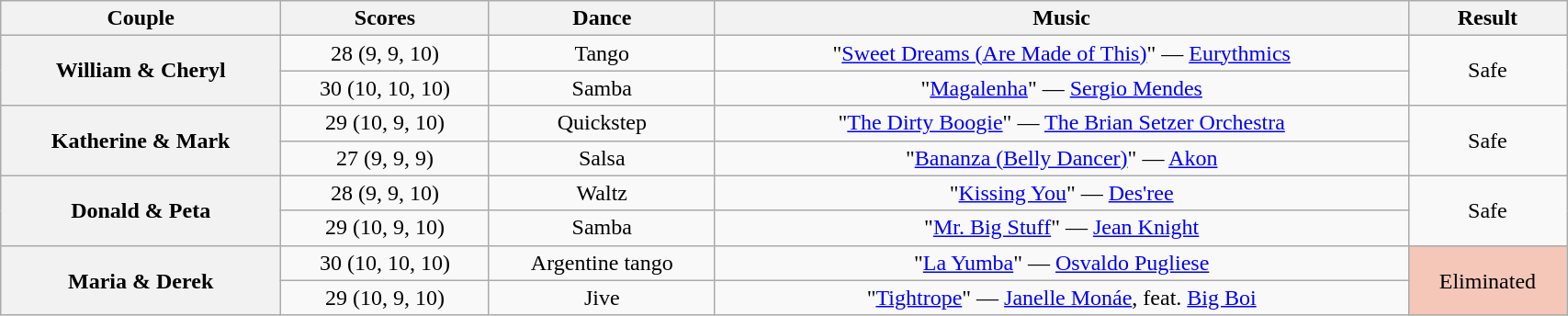<table class="wikitable sortable" style="text-align:center; width:90%">
<tr>
<th scope="col">Couple</th>
<th scope="col">Scores</th>
<th scope="col" class="unsortable">Dance</th>
<th scope="col" class="unsortable">Music</th>
<th scope="col" class="unsortable">Result</th>
</tr>
<tr>
<th scope="row" rowspan=2>William & Cheryl</th>
<td>28 (9, 9, 10)</td>
<td>Tango</td>
<td>"<a href='#'>Sweet Dreams (Are Made of This)</a>" — <a href='#'>Eurythmics</a></td>
<td rowspan=2>Safe</td>
</tr>
<tr>
<td>30 (10, 10, 10)</td>
<td>Samba</td>
<td>"<a href='#'>Magalenha</a>" — <a href='#'>Sergio Mendes</a></td>
</tr>
<tr>
<th scope="row" rowspan=2>Katherine & Mark</th>
<td>29 (10, 9, 10)</td>
<td>Quickstep</td>
<td>"<a href='#'>The Dirty Boogie</a>" — <a href='#'>The Brian Setzer Orchestra</a></td>
<td rowspan=2>Safe</td>
</tr>
<tr>
<td>27 (9, 9, 9)</td>
<td>Salsa</td>
<td>"<a href='#'>Bananza (Belly Dancer)</a>" — <a href='#'>Akon</a></td>
</tr>
<tr>
<th scope="row" rowspan=2>Donald & Peta</th>
<td>28 (9, 9, 10)</td>
<td>Waltz</td>
<td>"<a href='#'>Kissing You</a>" — <a href='#'>Des'ree</a></td>
<td rowspan=2>Safe</td>
</tr>
<tr>
<td>29 (10, 9, 10)</td>
<td>Samba</td>
<td>"<a href='#'>Mr. Big Stuff</a>" — <a href='#'>Jean Knight</a></td>
</tr>
<tr>
<th scope="row" rowspan=2>Maria & Derek</th>
<td>30 (10, 10, 10)</td>
<td>Argentine tango</td>
<td>"<a href='#'>La Yumba</a>" — <a href='#'>Osvaldo Pugliese</a></td>
<td rowspan=2 bgcolor=f4c7b8>Eliminated</td>
</tr>
<tr>
<td>29 (10, 9, 10)</td>
<td>Jive</td>
<td>"<a href='#'>Tightrope</a>" — <a href='#'>Janelle Monáe</a>, feat. <a href='#'>Big Boi</a></td>
</tr>
</table>
